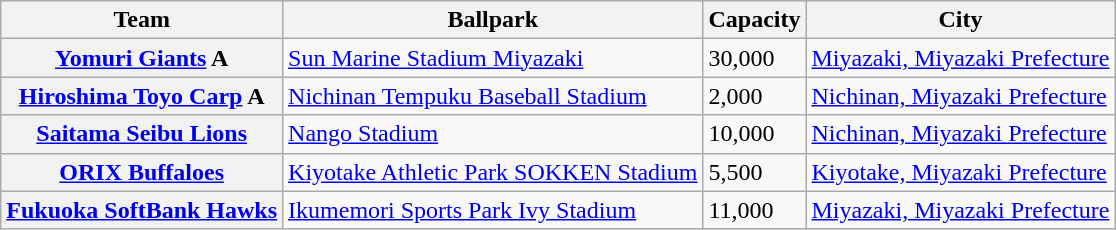<table class="wikitable sortable plainrowheaders">
<tr>
<th scope="col">Team</th>
<th scope="col">Ballpark</th>
<th scope="col">Capacity</th>
<th scope="col">City</th>
</tr>
<tr>
<th scope="row"><a href='#'>Yomuri Giants</a> A</th>
<td><a href='#'>Sun Marine Stadium Miyazaki</a></td>
<td>30,000</td>
<td><a href='#'>Miyazaki, Miyazaki Prefecture</a></td>
</tr>
<tr>
<th scope="row"><a href='#'>Hiroshima Toyo Carp</a> A</th>
<td><a href='#'>Nichinan Tempuku Baseball Stadium</a></td>
<td>2,000</td>
<td><a href='#'>Nichinan, Miyazaki Prefecture</a></td>
</tr>
<tr>
<th scope="row"><a href='#'>Saitama Seibu Lions</a></th>
<td><a href='#'>Nango Stadium</a></td>
<td>10,000</td>
<td><a href='#'>Nichinan, Miyazaki Prefecture</a></td>
</tr>
<tr>
<th scope="row"><a href='#'>ORIX Buffaloes</a></th>
<td><a href='#'>Kiyotake Athletic Park SOKKEN Stadium</a></td>
<td>5,500</td>
<td><a href='#'>Kiyotake, Miyazaki Prefecture</a></td>
</tr>
<tr>
<th scope="row"><a href='#'>Fukuoka SoftBank Hawks</a></th>
<td><a href='#'>Ikumemori Sports Park Ivy Stadium</a></td>
<td>11,000</td>
<td><a href='#'>Miyazaki, Miyazaki Prefecture</a></td>
</tr>
</table>
